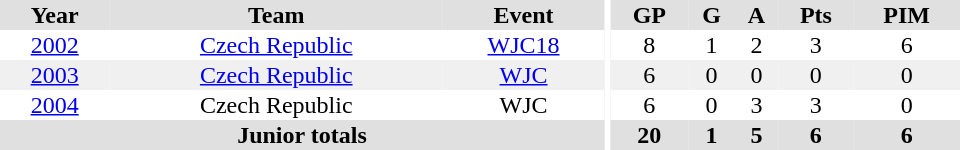<table border="0" cellpadding="1" cellspacing="0" ID="Table3" style="text-align:center; width:40em">
<tr ALIGN="center" bgcolor="#e0e0e0">
<th>Year</th>
<th>Team</th>
<th>Event</th>
<th rowspan="99" bgcolor="#ffffff"></th>
<th>GP</th>
<th>G</th>
<th>A</th>
<th>Pts</th>
<th>PIM</th>
</tr>
<tr>
<td><a href='#'>2002</a></td>
<td><a href='#'>Czech Republic</a></td>
<td><a href='#'>WJC18</a></td>
<td>8</td>
<td>1</td>
<td>2</td>
<td>3</td>
<td>6</td>
</tr>
<tr bgcolor="#f0f0f0">
<td><a href='#'>2003</a></td>
<td><a href='#'>Czech Republic</a></td>
<td><a href='#'>WJC</a></td>
<td>6</td>
<td>0</td>
<td>0</td>
<td>0</td>
<td>0</td>
</tr>
<tr>
<td><a href='#'>2004</a></td>
<td>Czech Republic</td>
<td>WJC</td>
<td>6</td>
<td>0</td>
<td>3</td>
<td>3</td>
<td>0</td>
</tr>
<tr bgcolor="#e0e0e0">
<th colspan="3">Junior totals</th>
<th>20</th>
<th>1</th>
<th>5</th>
<th>6</th>
<th>6</th>
</tr>
</table>
